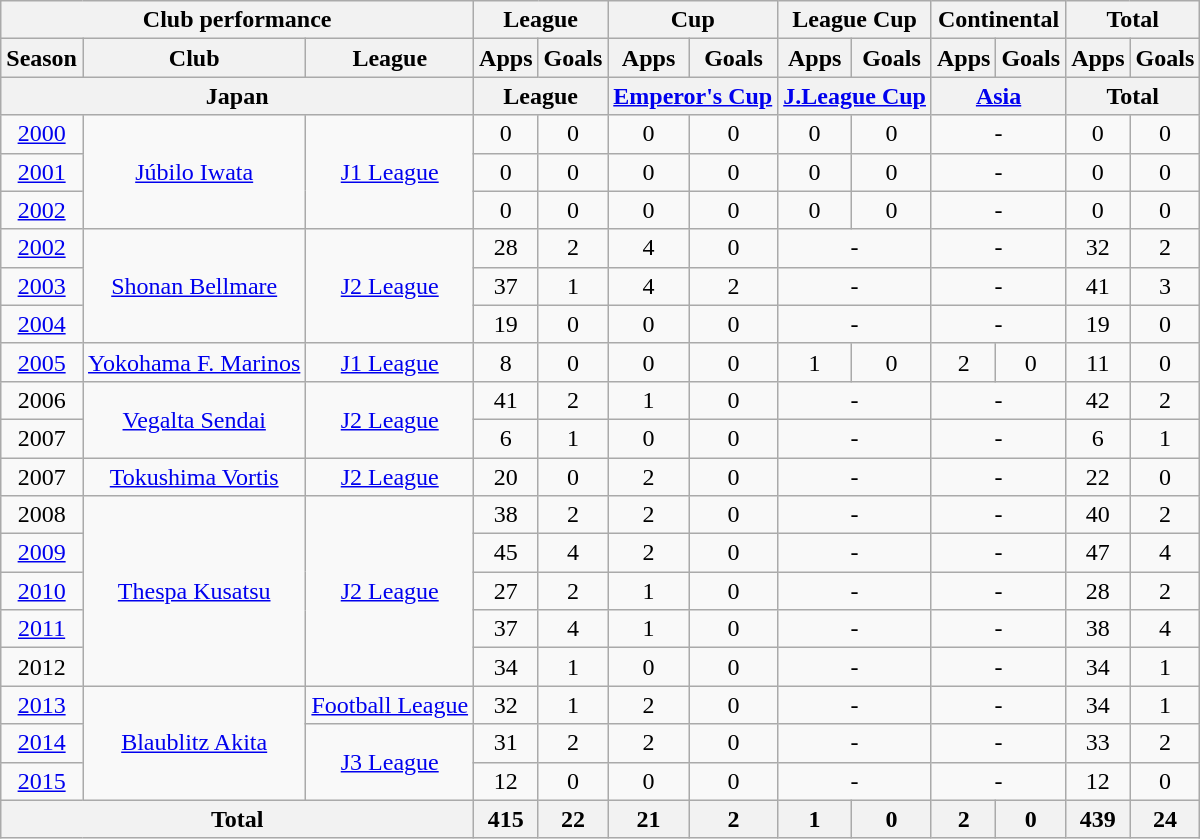<table class="wikitable" style="text-align:center;">
<tr>
<th colspan=3>Club performance</th>
<th colspan=2>League</th>
<th colspan=2>Cup</th>
<th colspan=2>League Cup</th>
<th colspan=2>Continental</th>
<th colspan=2>Total</th>
</tr>
<tr>
<th>Season</th>
<th>Club</th>
<th>League</th>
<th>Apps</th>
<th>Goals</th>
<th>Apps</th>
<th>Goals</th>
<th>Apps</th>
<th>Goals</th>
<th>Apps</th>
<th>Goals</th>
<th>Apps</th>
<th>Goals</th>
</tr>
<tr>
<th colspan=3>Japan</th>
<th colspan=2>League</th>
<th colspan=2><a href='#'>Emperor's Cup</a></th>
<th colspan=2><a href='#'>J.League Cup</a></th>
<th colspan=2><a href='#'>Asia</a></th>
<th colspan=2>Total</th>
</tr>
<tr>
<td><a href='#'>2000</a></td>
<td rowspan="3"><a href='#'>Júbilo Iwata</a></td>
<td rowspan="3"><a href='#'>J1 League</a></td>
<td>0</td>
<td>0</td>
<td>0</td>
<td>0</td>
<td>0</td>
<td>0</td>
<td colspan="2">-</td>
<td>0</td>
<td>0</td>
</tr>
<tr>
<td><a href='#'>2001</a></td>
<td>0</td>
<td>0</td>
<td>0</td>
<td>0</td>
<td>0</td>
<td>0</td>
<td colspan="2">-</td>
<td>0</td>
<td>0</td>
</tr>
<tr>
<td><a href='#'>2002</a></td>
<td>0</td>
<td>0</td>
<td>0</td>
<td>0</td>
<td>0</td>
<td>0</td>
<td colspan="2">-</td>
<td>0</td>
<td>0</td>
</tr>
<tr>
<td><a href='#'>2002</a></td>
<td rowspan="3"><a href='#'>Shonan Bellmare</a></td>
<td rowspan="3"><a href='#'>J2 League</a></td>
<td>28</td>
<td>2</td>
<td>4</td>
<td>0</td>
<td colspan="2">-</td>
<td colspan="2">-</td>
<td>32</td>
<td>2</td>
</tr>
<tr>
<td><a href='#'>2003</a></td>
<td>37</td>
<td>1</td>
<td>4</td>
<td>2</td>
<td colspan="2">-</td>
<td colspan="2">-</td>
<td>41</td>
<td>3</td>
</tr>
<tr>
<td><a href='#'>2004</a></td>
<td>19</td>
<td>0</td>
<td>0</td>
<td>0</td>
<td colspan="2">-</td>
<td colspan="2">-</td>
<td>19</td>
<td>0</td>
</tr>
<tr>
<td><a href='#'>2005</a></td>
<td><a href='#'>Yokohama F. Marinos</a></td>
<td><a href='#'>J1 League</a></td>
<td>8</td>
<td>0</td>
<td>0</td>
<td>0</td>
<td>1</td>
<td>0</td>
<td>2</td>
<td>0</td>
<td>11</td>
<td>0</td>
</tr>
<tr>
<td>2006</td>
<td rowspan="2"><a href='#'>Vegalta Sendai</a></td>
<td rowspan="2"><a href='#'>J2 League</a></td>
<td>41</td>
<td>2</td>
<td>1</td>
<td>0</td>
<td colspan="2">-</td>
<td colspan="2">-</td>
<td>42</td>
<td>2</td>
</tr>
<tr>
<td>2007</td>
<td>6</td>
<td>1</td>
<td>0</td>
<td>0</td>
<td colspan="2">-</td>
<td colspan="2">-</td>
<td>6</td>
<td>1</td>
</tr>
<tr>
<td>2007</td>
<td><a href='#'>Tokushima Vortis</a></td>
<td><a href='#'>J2 League</a></td>
<td>20</td>
<td>0</td>
<td>2</td>
<td>0</td>
<td colspan="2">-</td>
<td colspan="2">-</td>
<td>22</td>
<td>0</td>
</tr>
<tr>
<td>2008</td>
<td rowspan="5"><a href='#'>Thespa Kusatsu</a></td>
<td rowspan="5"><a href='#'>J2 League</a></td>
<td>38</td>
<td>2</td>
<td>2</td>
<td>0</td>
<td colspan="2">-</td>
<td colspan="2">-</td>
<td>40</td>
<td>2</td>
</tr>
<tr>
<td><a href='#'>2009</a></td>
<td>45</td>
<td>4</td>
<td>2</td>
<td>0</td>
<td colspan="2">-</td>
<td colspan="2">-</td>
<td>47</td>
<td>4</td>
</tr>
<tr>
<td><a href='#'>2010</a></td>
<td>27</td>
<td>2</td>
<td>1</td>
<td>0</td>
<td colspan="2">-</td>
<td colspan="2">-</td>
<td>28</td>
<td>2</td>
</tr>
<tr>
<td><a href='#'>2011</a></td>
<td>37</td>
<td>4</td>
<td>1</td>
<td>0</td>
<td colspan="2">-</td>
<td colspan="2">-</td>
<td>38</td>
<td>4</td>
</tr>
<tr>
<td>2012</td>
<td>34</td>
<td>1</td>
<td>0</td>
<td>0</td>
<td colspan="2">-</td>
<td colspan="2">-</td>
<td>34</td>
<td>1</td>
</tr>
<tr>
<td><a href='#'>2013</a></td>
<td rowspan="3"><a href='#'>Blaublitz Akita</a></td>
<td><a href='#'>Football League</a></td>
<td>32</td>
<td>1</td>
<td>2</td>
<td>0</td>
<td colspan="2">-</td>
<td colspan="2">-</td>
<td>34</td>
<td>1</td>
</tr>
<tr>
<td><a href='#'>2014</a></td>
<td rowspan="2"><a href='#'>J3 League</a></td>
<td>31</td>
<td>2</td>
<td>2</td>
<td>0</td>
<td colspan="2">-</td>
<td colspan="2">-</td>
<td>33</td>
<td>2</td>
</tr>
<tr>
<td><a href='#'>2015</a></td>
<td>12</td>
<td>0</td>
<td>0</td>
<td>0</td>
<td colspan="2">-</td>
<td colspan="2">-</td>
<td>12</td>
<td>0</td>
</tr>
<tr>
<th colspan=3>Total</th>
<th>415</th>
<th>22</th>
<th>21</th>
<th>2</th>
<th>1</th>
<th>0</th>
<th>2</th>
<th>0</th>
<th>439</th>
<th>24</th>
</tr>
</table>
